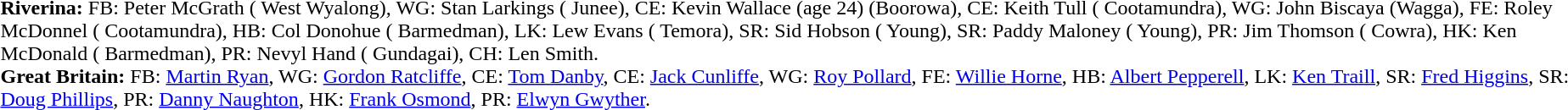<table width="100%" class="mw-collapsible mw-collapsed">
<tr>
<td valign="top" width="50%"><br><strong>Riverina:</strong> FB: Peter McGrath ( West Wyalong), WG: Stan Larkings ( Junee), CE: Kevin Wallace (age 24) (Boorowa), CE: Keith Tull ( Cootamundra), WG: John Biscaya (Wagga), FE: Roley McDonnel ( Cootamundra), HB: Col Donohue ( Barmedman), LK: Lew Evans ( Temora), SR: Sid Hobson ( Young), SR: Paddy Maloney ( Young), PR: Jim Thomson ( Cowra), HK: Ken McDonald ( Barmedman), PR: Nevyl Hand ( Gundagai), CH: Len Smith.<br><strong>Great Britain:</strong> FB: <a href='#'>Martin Ryan</a>, WG: <a href='#'>Gordon Ratcliffe</a>, CE: <a href='#'>Tom Danby</a>, CE: <a href='#'>Jack Cunliffe</a>, WG: <a href='#'>Roy Pollard</a>, FE: <a href='#'>Willie Horne</a>, HB: <a href='#'>Albert Pepperell</a>, LK: <a href='#'>Ken Traill</a>, SR: <a href='#'>Fred Higgins</a>, SR: <a href='#'>Doug Phillips</a>, PR: <a href='#'>Danny Naughton</a>, HK: <a href='#'>Frank Osmond</a>, PR: <a href='#'>Elwyn Gwyther</a>.</td>
</tr>
</table>
